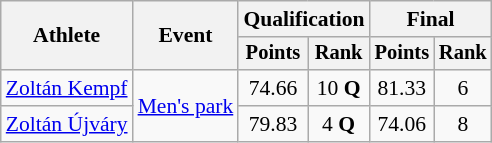<table class=wikitable style="font-size:90%">
<tr>
<th rowspan="2">Athlete</th>
<th rowspan="2">Event</th>
<th colspan="2">Qualification</th>
<th colspan="2">Final</th>
</tr>
<tr style="font-size:95%">
<th>Points</th>
<th>Rank</th>
<th>Points</th>
<th>Rank</th>
</tr>
<tr align=center>
<td align=left><a href='#'>Zoltán Kempf</a></td>
<td align=left rowspan=2><a href='#'>Men's park</a></td>
<td>74.66</td>
<td>10 <strong>Q</strong></td>
<td>81.33</td>
<td>6</td>
</tr>
<tr align=center>
<td align=left><a href='#'>Zoltán Újváry</a></td>
<td>79.83</td>
<td>4 <strong>Q</strong></td>
<td>74.06</td>
<td>8</td>
</tr>
</table>
